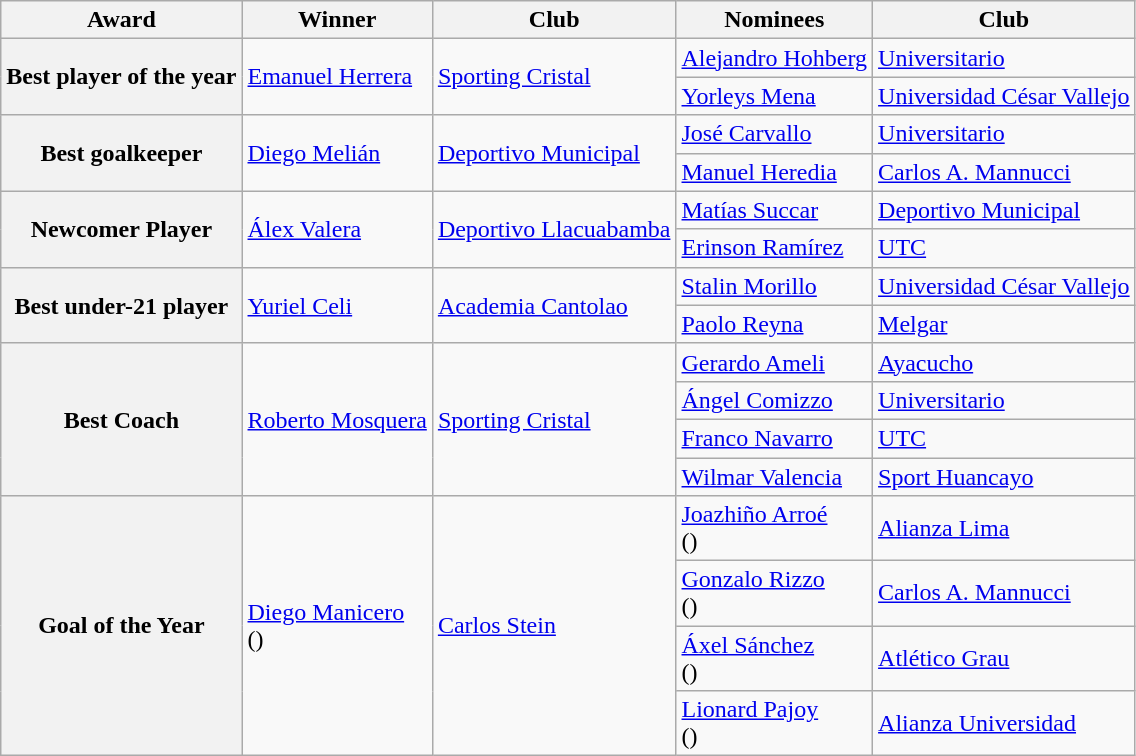<table class="wikitable">
<tr>
<th>Award</th>
<th>Winner</th>
<th>Club</th>
<th>Nominees</th>
<th>Club</th>
</tr>
<tr>
<th rowspan="2">Best player of the year</th>
<td rowspan="2"> <a href='#'>Emanuel Herrera</a></td>
<td rowspan="2"><a href='#'>Sporting Cristal</a></td>
<td> <a href='#'>Alejandro Hohberg</a></td>
<td><a href='#'>Universitario</a></td>
</tr>
<tr>
<td> <a href='#'>Yorleys Mena</a></td>
<td><a href='#'>Universidad César Vallejo</a></td>
</tr>
<tr>
<th rowspan="2">Best goalkeeper</th>
<td rowspan="2"> <a href='#'>Diego Melián</a></td>
<td rowspan="2"><a href='#'>Deportivo Municipal</a></td>
<td> <a href='#'>José Carvallo</a></td>
<td><a href='#'>Universitario</a></td>
</tr>
<tr>
<td> <a href='#'>Manuel Heredia</a></td>
<td><a href='#'>Carlos A. Mannucci</a></td>
</tr>
<tr>
<th rowspan="2">Newcomer Player</th>
<td rowspan="2"> <a href='#'>Álex Valera</a></td>
<td rowspan="2"><a href='#'>Deportivo Llacuabamba</a></td>
<td> <a href='#'>Matías Succar</a></td>
<td><a href='#'>Deportivo Municipal</a></td>
</tr>
<tr>
<td> <a href='#'>Erinson Ramírez</a></td>
<td><a href='#'>UTC</a></td>
</tr>
<tr>
<th rowspan="2">Best under-21 player</th>
<td rowspan="2"> <a href='#'>Yuriel Celi</a></td>
<td rowspan="2"><a href='#'>Academia Cantolao</a></td>
<td> <a href='#'>Stalin Morillo</a></td>
<td><a href='#'>Universidad César Vallejo</a></td>
</tr>
<tr>
<td> <a href='#'>Paolo Reyna</a></td>
<td><a href='#'>Melgar</a></td>
</tr>
<tr>
<th rowspan="4">Best Coach</th>
<td rowspan="4"> <a href='#'>Roberto Mosquera</a></td>
<td rowspan="4"><a href='#'>Sporting Cristal</a></td>
<td> <a href='#'>Gerardo Ameli</a></td>
<td><a href='#'>Ayacucho</a></td>
</tr>
<tr>
<td> <a href='#'>Ángel Comizzo</a></td>
<td><a href='#'>Universitario</a></td>
</tr>
<tr>
<td> <a href='#'>Franco Navarro</a></td>
<td><a href='#'>UTC</a></td>
</tr>
<tr>
<td> <a href='#'>Wilmar Valencia</a></td>
<td><a href='#'>Sport Huancayo</a></td>
</tr>
<tr>
<th rowspan="4">Goal of the Year</th>
<td rowspan="4"> <a href='#'>Diego Manicero</a><br>()</td>
<td rowspan="4"><a href='#'>Carlos Stein</a></td>
<td> <a href='#'>Joazhiño Arroé</a><br>()</td>
<td><a href='#'>Alianza Lima</a></td>
</tr>
<tr>
<td> <a href='#'>Gonzalo Rizzo</a><br>()</td>
<td><a href='#'>Carlos A. Mannucci</a></td>
</tr>
<tr>
<td> <a href='#'>Áxel Sánchez</a><br>()</td>
<td><a href='#'>Atlético Grau</a></td>
</tr>
<tr>
<td> <a href='#'>Lionard Pajoy</a><br>()</td>
<td><a href='#'>Alianza Universidad</a></td>
</tr>
</table>
